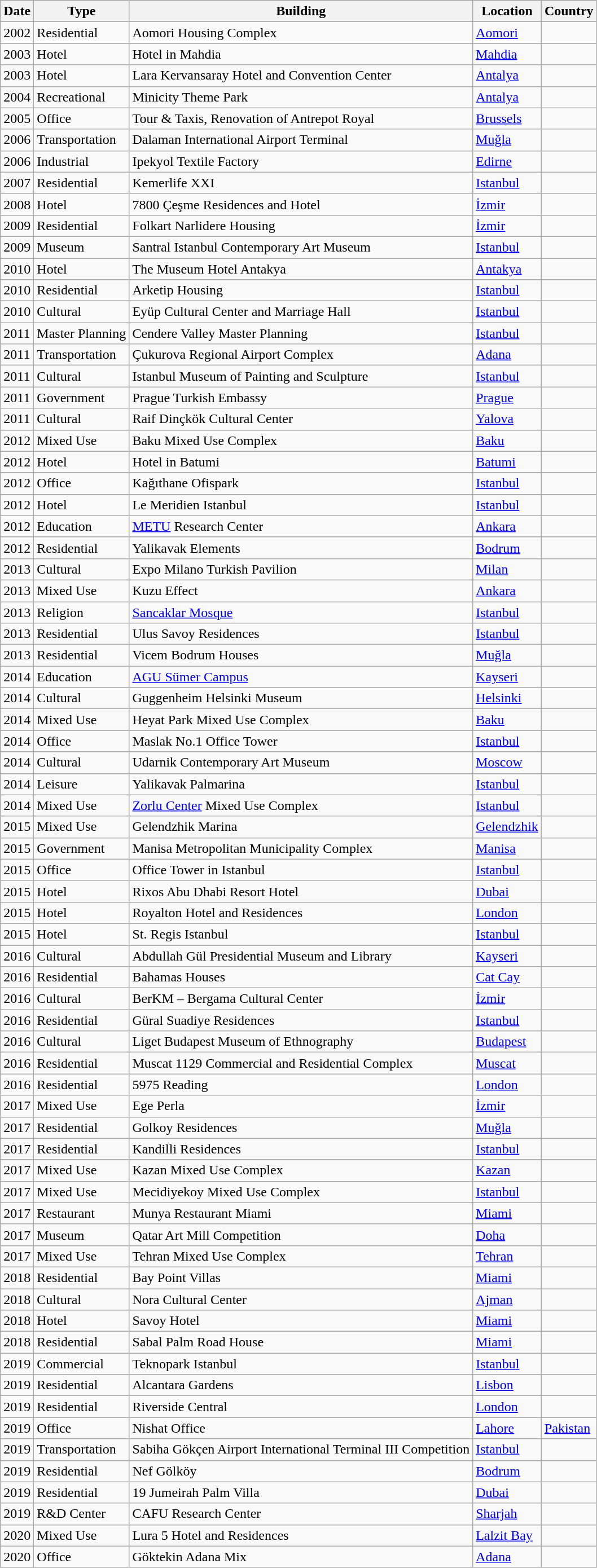<table class="wikitable sortable">
<tr>
<th>Date</th>
<th>Type</th>
<th>Building</th>
<th>Location</th>
<th>Country</th>
</tr>
<tr>
<td>2002</td>
<td>Residential</td>
<td>Aomori Housing Complex</td>
<td><a href='#'>Aomori</a></td>
<td></td>
</tr>
<tr>
<td>2003</td>
<td>Hotel</td>
<td>Hotel in Mahdia</td>
<td><a href='#'>Mahdia</a></td>
<td></td>
</tr>
<tr>
<td>2003</td>
<td>Hotel</td>
<td>Lara Kervansaray Hotel and Convention Center</td>
<td><a href='#'>Antalya</a></td>
<td></td>
</tr>
<tr>
<td>2004</td>
<td>Recreational</td>
<td>Minicity Theme Park</td>
<td><a href='#'>Antalya</a></td>
<td></td>
</tr>
<tr>
<td>2005</td>
<td>Office</td>
<td>Tour & Taxis, Renovation of Antrepot Royal</td>
<td><a href='#'>Brussels</a></td>
<td></td>
</tr>
<tr>
<td>2006</td>
<td>Transportation</td>
<td>Dalaman International Airport Terminal</td>
<td><a href='#'>Muğla</a></td>
<td></td>
</tr>
<tr>
<td>2006</td>
<td>Industrial</td>
<td>Ipekyol Textile Factory</td>
<td><a href='#'>Edirne</a></td>
<td></td>
</tr>
<tr>
<td>2007</td>
<td>Residential</td>
<td>Kemerlife XXI</td>
<td><a href='#'>Istanbul</a></td>
<td></td>
</tr>
<tr>
<td>2008</td>
<td>Hotel</td>
<td>7800 Çeşme Residences and Hotel</td>
<td><a href='#'>İzmir</a></td>
<td></td>
</tr>
<tr>
<td>2009</td>
<td>Residential</td>
<td>Folkart Narlidere Housing</td>
<td><a href='#'>İzmir</a></td>
<td></td>
</tr>
<tr>
<td>2009</td>
<td>Museum</td>
<td>Santral Istanbul Contemporary Art Museum</td>
<td><a href='#'>Istanbul</a></td>
<td></td>
</tr>
<tr>
<td>2010</td>
<td>Hotel</td>
<td>The Museum Hotel Antakya</td>
<td><a href='#'>Antakya</a></td>
<td></td>
</tr>
<tr>
<td>2010</td>
<td>Residential</td>
<td>Arketip Housing</td>
<td><a href='#'>Istanbul</a></td>
<td></td>
</tr>
<tr>
<td>2010</td>
<td>Cultural</td>
<td>Eyüp Cultural Center and Marriage Hall</td>
<td><a href='#'>Istanbul</a></td>
<td></td>
</tr>
<tr>
<td>2011</td>
<td>Master Planning</td>
<td>Cendere Valley Master Planning</td>
<td><a href='#'>Istanbul</a></td>
<td></td>
</tr>
<tr>
<td>2011</td>
<td>Transportation</td>
<td>Çukurova Regional Airport Complex</td>
<td><a href='#'>Adana</a></td>
<td></td>
</tr>
<tr>
<td>2011</td>
<td>Cultural</td>
<td>Istanbul Museum of Painting and Sculpture</td>
<td><a href='#'>Istanbul</a></td>
<td></td>
</tr>
<tr>
<td>2011</td>
<td>Government</td>
<td>Prague Turkish Embassy</td>
<td><a href='#'>Prague</a></td>
<td></td>
</tr>
<tr>
<td>2011</td>
<td>Cultural</td>
<td>Raif Dinçkök Cultural Center</td>
<td><a href='#'>Yalova</a></td>
<td></td>
</tr>
<tr>
<td>2012</td>
<td>Mixed Use</td>
<td>Baku Mixed Use Complex</td>
<td><a href='#'>Baku</a></td>
<td></td>
</tr>
<tr>
<td>2012</td>
<td>Hotel</td>
<td>Hotel in Batumi</td>
<td><a href='#'>Batumi</a></td>
<td></td>
</tr>
<tr>
<td>2012</td>
<td>Office</td>
<td>Kağıthane Ofispark</td>
<td><a href='#'>Istanbul</a></td>
<td></td>
</tr>
<tr>
<td>2012</td>
<td>Hotel</td>
<td>Le Meridien Istanbul</td>
<td><a href='#'>Istanbul</a></td>
<td></td>
</tr>
<tr>
<td>2012</td>
<td>Education</td>
<td><a href='#'>METU</a> Research Center</td>
<td><a href='#'>Ankara</a></td>
<td></td>
</tr>
<tr>
<td>2012</td>
<td>Residential</td>
<td>Yalikavak Elements</td>
<td><a href='#'>Bodrum</a></td>
<td></td>
</tr>
<tr>
<td>2013</td>
<td>Cultural</td>
<td>Expo Milano Turkish Pavilion</td>
<td><a href='#'>Milan</a></td>
<td></td>
</tr>
<tr>
<td>2013</td>
<td>Mixed Use</td>
<td>Kuzu Effect</td>
<td><a href='#'>Ankara</a></td>
<td></td>
</tr>
<tr>
<td>2013</td>
<td>Religion</td>
<td><a href='#'>Sancaklar Mosque</a></td>
<td><a href='#'>Istanbul</a></td>
<td></td>
</tr>
<tr>
<td>2013</td>
<td>Residential</td>
<td>Ulus Savoy Residences</td>
<td><a href='#'>Istanbul</a></td>
<td></td>
</tr>
<tr>
<td>2013</td>
<td>Residential</td>
<td>Vicem Bodrum Houses</td>
<td><a href='#'>Muğla</a></td>
<td></td>
</tr>
<tr>
<td>2014</td>
<td>Education</td>
<td><a href='#'>AGU Sümer Campus</a></td>
<td><a href='#'>Kayseri</a></td>
<td></td>
</tr>
<tr>
<td>2014</td>
<td>Cultural</td>
<td>Guggenheim Helsinki Museum</td>
<td><a href='#'>Helsinki</a></td>
<td></td>
</tr>
<tr>
<td>2014</td>
<td>Mixed Use</td>
<td>Heyat Park Mixed Use Complex</td>
<td><a href='#'>Baku</a></td>
<td></td>
</tr>
<tr>
<td>2014</td>
<td>Office</td>
<td>Maslak No.1 Office Tower</td>
<td><a href='#'>Istanbul</a></td>
<td></td>
</tr>
<tr>
<td>2014</td>
<td>Cultural</td>
<td>Udarnik Contemporary Art Museum</td>
<td><a href='#'>Moscow</a></td>
<td></td>
</tr>
<tr>
<td>2014</td>
<td>Leisure</td>
<td>Yalikavak Palmarina</td>
<td><a href='#'>Istanbul</a></td>
<td></td>
</tr>
<tr>
<td>2014</td>
<td>Mixed Use</td>
<td><a href='#'>Zorlu Center</a> Mixed Use Complex</td>
<td><a href='#'>Istanbul</a></td>
<td></td>
</tr>
<tr>
<td>2015</td>
<td>Mixed Use</td>
<td>Gelendzhik Marina</td>
<td><a href='#'>Gelendzhik</a></td>
<td></td>
</tr>
<tr>
<td>2015</td>
<td>Government</td>
<td>Manisa Metropolitan Municipality Complex</td>
<td><a href='#'>Manisa</a></td>
<td></td>
</tr>
<tr>
<td>2015</td>
<td>Office</td>
<td>Office Tower in Istanbul</td>
<td><a href='#'>Istanbul</a></td>
<td></td>
</tr>
<tr>
<td>2015</td>
<td>Hotel</td>
<td>Rixos Abu Dhabi Resort Hotel</td>
<td><a href='#'>Dubai</a></td>
<td></td>
</tr>
<tr>
<td>2015</td>
<td>Hotel</td>
<td>Royalton Hotel and Residences</td>
<td><a href='#'>London</a></td>
<td></td>
</tr>
<tr>
<td>2015</td>
<td>Hotel</td>
<td>St. Regis Istanbul</td>
<td><a href='#'>Istanbul</a></td>
<td></td>
</tr>
<tr>
<td>2016</td>
<td>Cultural</td>
<td>Abdullah Gül Presidential Museum and Library</td>
<td><a href='#'>Kayseri</a></td>
<td></td>
</tr>
<tr>
<td>2016</td>
<td>Residential</td>
<td>Bahamas Houses</td>
<td><a href='#'>Cat Cay</a></td>
<td></td>
</tr>
<tr>
<td>2016</td>
<td>Cultural</td>
<td>BerKM – Bergama Cultural Center</td>
<td><a href='#'>İzmir</a></td>
<td></td>
</tr>
<tr>
<td>2016</td>
<td>Residential</td>
<td>Güral Suadiye Residences</td>
<td><a href='#'>Istanbul</a></td>
<td></td>
</tr>
<tr>
<td>2016</td>
<td>Cultural</td>
<td>Liget Budapest Museum of Ethnography</td>
<td><a href='#'>Budapest</a></td>
<td></td>
</tr>
<tr>
<td>2016</td>
<td>Residential</td>
<td>Muscat 1129 Commercial and Residential Complex</td>
<td><a href='#'>Muscat</a></td>
<td></td>
</tr>
<tr>
<td>2016</td>
<td>Residential</td>
<td>5975 Reading</td>
<td><a href='#'>London</a></td>
<td></td>
</tr>
<tr>
<td>2017</td>
<td>Mixed Use</td>
<td>Ege Perla</td>
<td><a href='#'>İzmir</a></td>
<td></td>
</tr>
<tr>
<td>2017</td>
<td>Residential</td>
<td>Golkoy Residences</td>
<td><a href='#'>Muğla</a></td>
<td></td>
</tr>
<tr>
<td>2017</td>
<td>Residential</td>
<td>Kandilli Residences</td>
<td><a href='#'>Istanbul</a></td>
<td></td>
</tr>
<tr>
<td>2017</td>
<td>Mixed Use</td>
<td>Kazan Mixed Use Complex</td>
<td><a href='#'>Kazan</a></td>
<td></td>
</tr>
<tr>
<td>2017</td>
<td>Mixed Use</td>
<td>Mecidiyekoy Mixed Use Complex</td>
<td><a href='#'>Istanbul</a></td>
<td></td>
</tr>
<tr>
<td>2017</td>
<td>Restaurant</td>
<td>Munya Restaurant Miami</td>
<td><a href='#'>Miami</a></td>
<td></td>
</tr>
<tr>
<td>2017</td>
<td>Museum</td>
<td>Qatar Art Mill Competition</td>
<td><a href='#'>Doha</a></td>
<td></td>
</tr>
<tr>
<td>2017</td>
<td>Mixed Use</td>
<td>Tehran Mixed Use Complex</td>
<td><a href='#'>Tehran</a></td>
<td></td>
</tr>
<tr>
<td>2018</td>
<td>Residential</td>
<td>Bay Point Villas</td>
<td><a href='#'>Miami</a></td>
<td></td>
</tr>
<tr>
<td>2018</td>
<td>Cultural</td>
<td>Nora Cultural Center</td>
<td><a href='#'>Ajman</a></td>
<td></td>
</tr>
<tr>
<td>2018</td>
<td>Hotel</td>
<td>Savoy Hotel</td>
<td><a href='#'>Miami</a></td>
<td></td>
</tr>
<tr>
<td>2018</td>
<td>Residential</td>
<td>Sabal Palm Road House</td>
<td><a href='#'>Miami</a></td>
<td></td>
</tr>
<tr>
<td>2019</td>
<td>Commercial</td>
<td>Teknopark Istanbul</td>
<td><a href='#'>Istanbul</a></td>
<td></td>
</tr>
<tr>
<td>2019</td>
<td>Residential</td>
<td>Alcantara Gardens</td>
<td><a href='#'>Lisbon</a></td>
<td></td>
</tr>
<tr>
<td>2019</td>
<td>Residential</td>
<td>Riverside Central</td>
<td><a href='#'>London</a></td>
<td></td>
</tr>
<tr>
<td>2019</td>
<td>Office</td>
<td>Nishat Office</td>
<td><a href='#'>Lahore</a></td>
<td><a href='#'>Pakistan</a></td>
</tr>
<tr>
<td>2019</td>
<td>Transportation</td>
<td>Sabiha Gökçen Airport International Terminal III Competition</td>
<td><a href='#'>Istanbul</a></td>
<td></td>
</tr>
<tr>
<td>2019</td>
<td>Residential</td>
<td>Nef Gölköy</td>
<td><a href='#'>Bodrum</a></td>
<td></td>
</tr>
<tr>
<td>2019</td>
<td>Residential</td>
<td>19 Jumeirah Palm Villa</td>
<td><a href='#'>Dubai</a></td>
<td></td>
</tr>
<tr>
<td>2019</td>
<td>R&D Center</td>
<td>CAFU Research Center</td>
<td><a href='#'>Sharjah</a></td>
<td></td>
</tr>
<tr>
<td>2020</td>
<td>Mixed Use</td>
<td>Lura 5 Hotel and Residences</td>
<td><a href='#'>Lalzit Bay</a></td>
<td></td>
</tr>
<tr>
<td>2020</td>
<td>Office</td>
<td>Göktekin Adana Mix</td>
<td><a href='#'>Adana</a></td>
<td></td>
</tr>
</table>
